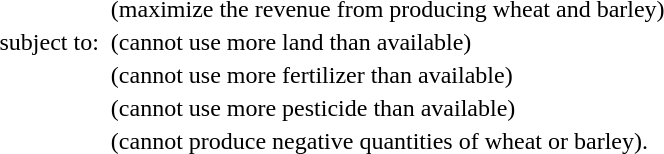<table>
<tr>
<td colspan="2"></td>
<td>(maximize the revenue from producing wheat and barley)</td>
</tr>
<tr>
<td>subject to:</td>
<td></td>
<td>(cannot use more land than available)</td>
</tr>
<tr>
<td></td>
<td></td>
<td>(cannot use more fertilizer than available)</td>
</tr>
<tr>
<td></td>
<td></td>
<td>(cannot use more pesticide than available)</td>
</tr>
<tr>
<td></td>
<td></td>
<td>(cannot produce negative quantities of wheat or barley).</td>
</tr>
</table>
